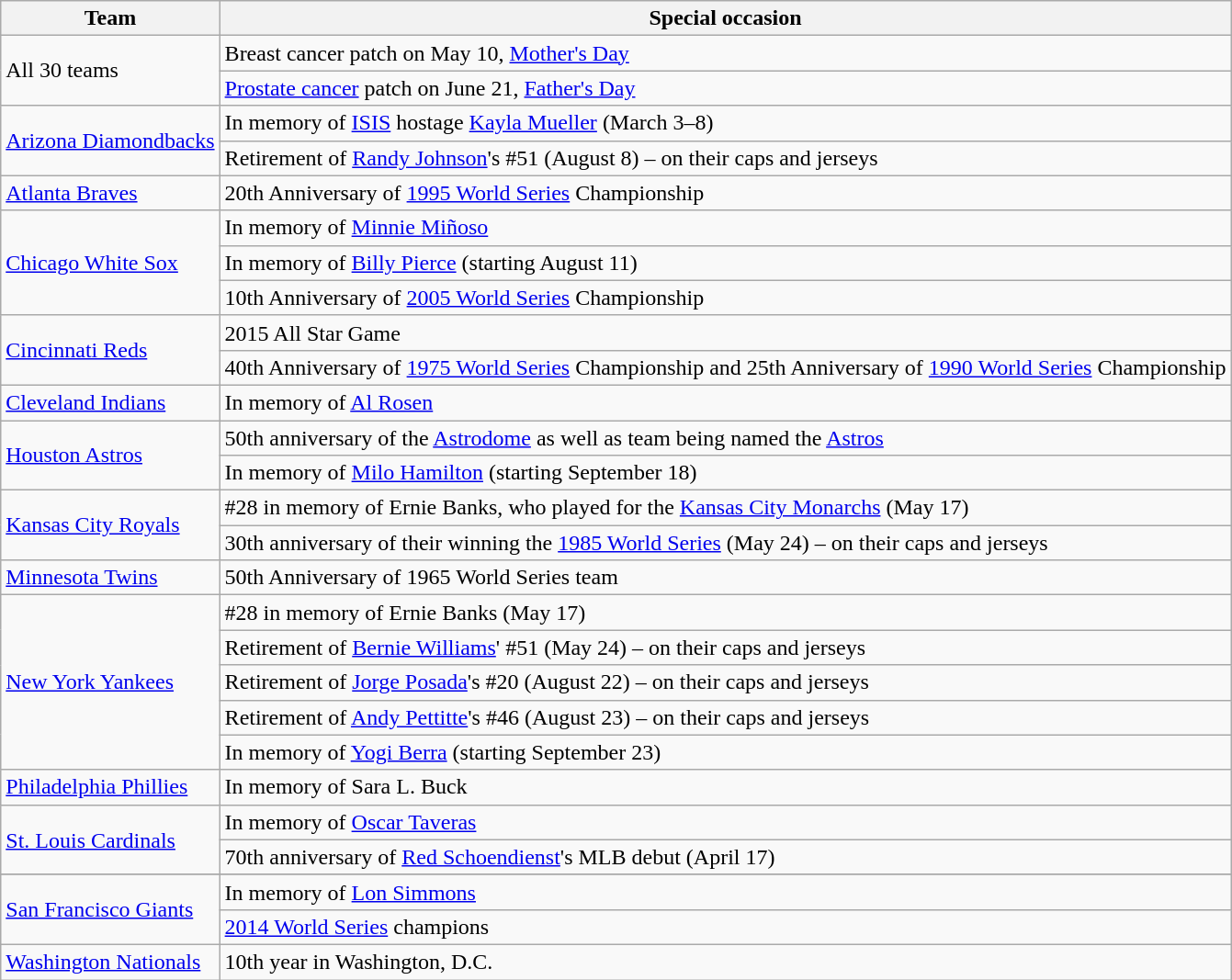<table class="wikitable">
<tr>
<th>Team</th>
<th>Special occasion</th>
</tr>
<tr>
<td rowspan=2>All 30 teams</td>
<td>Breast cancer patch on May 10, <a href='#'>Mother's Day</a></td>
</tr>
<tr>
<td><a href='#'>Prostate cancer</a> patch on June 21, <a href='#'>Father's Day</a></td>
</tr>
<tr>
<td rowspan=2><a href='#'>Arizona Diamondbacks</a></td>
<td>In memory of <a href='#'>ISIS</a> hostage <a href='#'>Kayla Mueller</a> (March 3–8)</td>
</tr>
<tr>
<td>Retirement of <a href='#'>Randy Johnson</a>'s #51 (August 8) – on their caps and jerseys</td>
</tr>
<tr>
<td><a href='#'>Atlanta Braves</a></td>
<td>20th Anniversary of <a href='#'>1995 World Series</a> Championship</td>
</tr>
<tr>
<td rowspan=3><a href='#'>Chicago White Sox</a></td>
<td>In memory of <a href='#'>Minnie Miñoso</a></td>
</tr>
<tr>
<td>In memory of <a href='#'>Billy Pierce</a> (starting August 11)</td>
</tr>
<tr>
<td>10th Anniversary of <a href='#'>2005 World Series</a> Championship</td>
</tr>
<tr>
<td rowspan=2><a href='#'>Cincinnati Reds</a></td>
<td>2015 All Star Game</td>
</tr>
<tr>
<td>40th Anniversary of <a href='#'>1975 World Series</a> Championship and 25th Anniversary of <a href='#'>1990 World Series</a> Championship</td>
</tr>
<tr>
<td><a href='#'>Cleveland Indians</a></td>
<td>In memory of <a href='#'>Al Rosen</a></td>
</tr>
<tr>
<td rowspan=2><a href='#'>Houston Astros</a></td>
<td>50th anniversary of the <a href='#'>Astrodome</a> as well as team being named the <a href='#'>Astros</a></td>
</tr>
<tr>
<td>In memory of <a href='#'>Milo Hamilton</a> (starting September 18)</td>
</tr>
<tr>
<td rowspan=2><a href='#'>Kansas City Royals</a></td>
<td>#28 in memory of Ernie Banks, who played for the <a href='#'>Kansas City Monarchs</a> (May 17)</td>
</tr>
<tr>
<td>30th anniversary of their winning the <a href='#'>1985 World Series</a> (May 24) – on their caps and jerseys</td>
</tr>
<tr>
<td><a href='#'>Minnesota Twins</a></td>
<td>50th Anniversary of 1965 World Series team</td>
</tr>
<tr>
<td rowspan=5><a href='#'>New York Yankees</a></td>
<td>#28 in memory of Ernie Banks (May 17)</td>
</tr>
<tr>
<td>Retirement of <a href='#'>Bernie Williams</a>' #51 (May 24) – on their caps and jerseys</td>
</tr>
<tr>
<td>Retirement of <a href='#'>Jorge Posada</a>'s #20 (August 22) – on their caps and jerseys</td>
</tr>
<tr>
<td>Retirement of <a href='#'>Andy Pettitte</a>'s #46 (August 23) – on their caps and jerseys</td>
</tr>
<tr>
<td>In memory of <a href='#'>Yogi Berra</a> (starting September 23)</td>
</tr>
<tr>
<td><a href='#'>Philadelphia Phillies</a></td>
<td>In memory of Sara L. Buck</td>
</tr>
<tr>
<td rowspan=2><a href='#'>St. Louis Cardinals</a></td>
<td>In memory of <a href='#'>Oscar Taveras</a></td>
</tr>
<tr>
<td>70th anniversary of <a href='#'>Red Schoendienst</a>'s MLB debut (April 17)</td>
</tr>
<tr>
</tr>
<tr>
<td rowspan=2><a href='#'>San Francisco Giants</a></td>
<td>In memory of <a href='#'>Lon Simmons</a></td>
</tr>
<tr>
<td><a href='#'>2014 World Series</a> champions</td>
</tr>
<tr>
<td><a href='#'>Washington Nationals</a></td>
<td>10th year in Washington, D.C.</td>
</tr>
</table>
